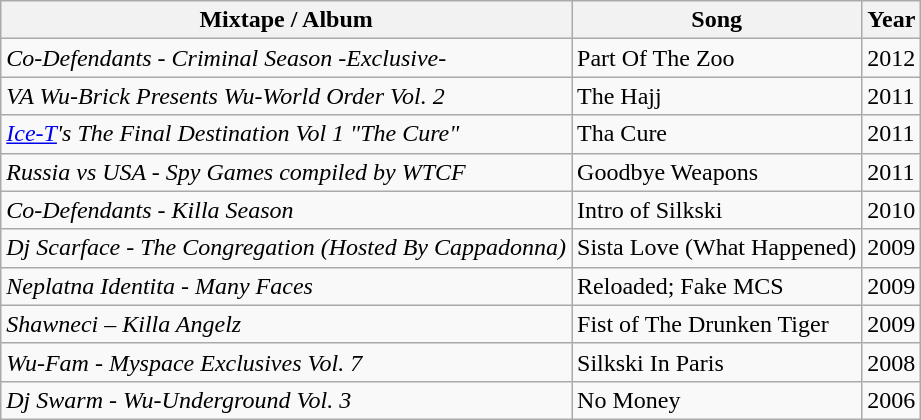<table class="wikitable">
<tr>
<th>Mixtape / Album</th>
<th>Song</th>
<th>Year</th>
</tr>
<tr>
<td><em>Co-Defendants - Criminal Season -Exclusive-</em></td>
<td>Part Of The Zoo</td>
<td>2012</td>
</tr>
<tr>
<td><em>VA Wu-Brick Presents Wu-World Order Vol. 2</em></td>
<td>The Hajj</td>
<td>2011</td>
</tr>
<tr>
<td><em><a href='#'>Ice-T</a>'s The Final Destination Vol 1 "The Cure"</em></td>
<td>Tha Cure</td>
<td>2011</td>
</tr>
<tr>
<td><em>Russia vs USA - Spy Games compiled by WTCF</em></td>
<td>Goodbye Weapons</td>
<td>2011</td>
</tr>
<tr>
<td><em>Co-Defendants - Killa Season</em></td>
<td>Intro of Silkski</td>
<td>2010</td>
</tr>
<tr>
<td><em>Dj Scarface - The Congregation (Hosted By Cappadonna)</em></td>
<td>Sista Love (What Happened)</td>
<td>2009</td>
</tr>
<tr>
<td><em>Neplatna Identita - Many Faces</em></td>
<td>Reloaded; Fake MCS</td>
<td>2009</td>
</tr>
<tr>
<td><em>Shawneci – Killa Angelz </em></td>
<td>Fist of The Drunken Tiger</td>
<td>2009</td>
</tr>
<tr>
<td><em>Wu-Fam - Myspace Exclusives Vol. 7</em></td>
<td>Silkski In Paris</td>
<td>2008</td>
</tr>
<tr>
<td><em>Dj Swarm - Wu-Underground Vol. 3</em></td>
<td>No Money</td>
<td>2006</td>
</tr>
</table>
